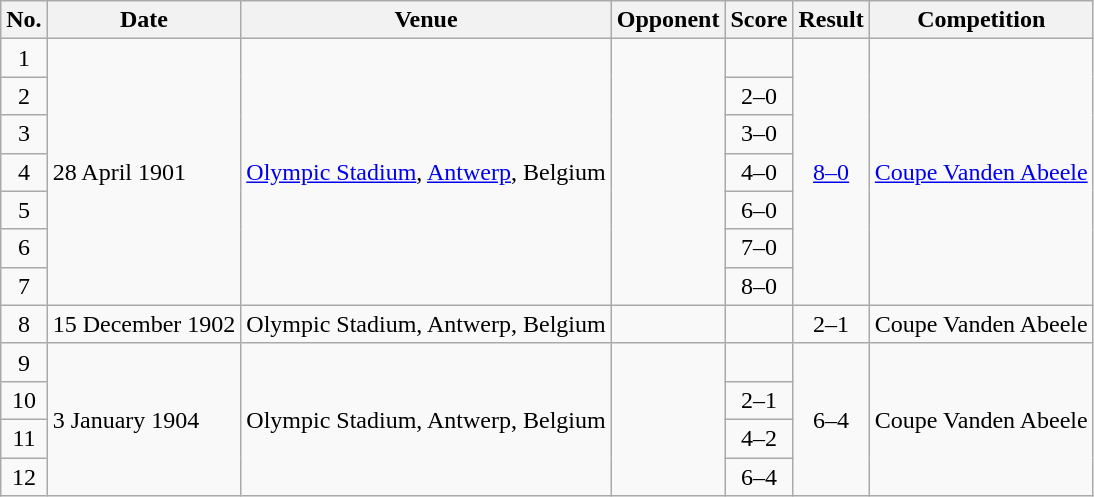<table class="wikitable sortable">
<tr>
<th scope="col">No.</th>
<th scope="col">Date</th>
<th scope="col">Venue</th>
<th scope="col">Opponent</th>
<th scope="col">Score</th>
<th scope="col">Result</th>
<th scope="col">Competition</th>
</tr>
<tr>
<td align="center">1</td>
<td rowspan="7">28 April 1901</td>
<td rowspan="7"><a href='#'>Olympic Stadium</a>, <a href='#'>Antwerp</a>, Belgium</td>
<td rowspan="7"></td>
<td></td>
<td rowspan="7" style="text-align:center"><a href='#'>8–0</a></td>
<td rowspan="7"><a href='#'>Coupe Vanden Abeele</a></td>
</tr>
<tr>
<td align="center">2</td>
<td align="center">2–0</td>
</tr>
<tr>
<td align="center">3</td>
<td align="center">3–0</td>
</tr>
<tr>
<td align="center">4</td>
<td align="center">4–0</td>
</tr>
<tr>
<td align="center">5</td>
<td align="center">6–0</td>
</tr>
<tr>
<td align="center">6</td>
<td align="center">7–0</td>
</tr>
<tr>
<td align="center">7</td>
<td align="center">8–0</td>
</tr>
<tr>
<td align="center">8</td>
<td>15 December 1902</td>
<td>Olympic Stadium, Antwerp, Belgium</td>
<td></td>
<td></td>
<td style="text-align:center">2–1</td>
<td>Coupe Vanden Abeele</td>
</tr>
<tr>
<td align="center">9</td>
<td rowspan="4">3 January 1904</td>
<td rowspan="4">Olympic Stadium, Antwerp, Belgium</td>
<td rowspan="4"></td>
<td></td>
<td rowspan="4" style="text-align:center">6–4</td>
<td rowspan="4">Coupe Vanden Abeele</td>
</tr>
<tr>
<td align="center">10</td>
<td align="center">2–1</td>
</tr>
<tr>
<td align="center">11</td>
<td align="center">4–2</td>
</tr>
<tr>
<td align="center">12</td>
<td align="center">6–4</td>
</tr>
</table>
